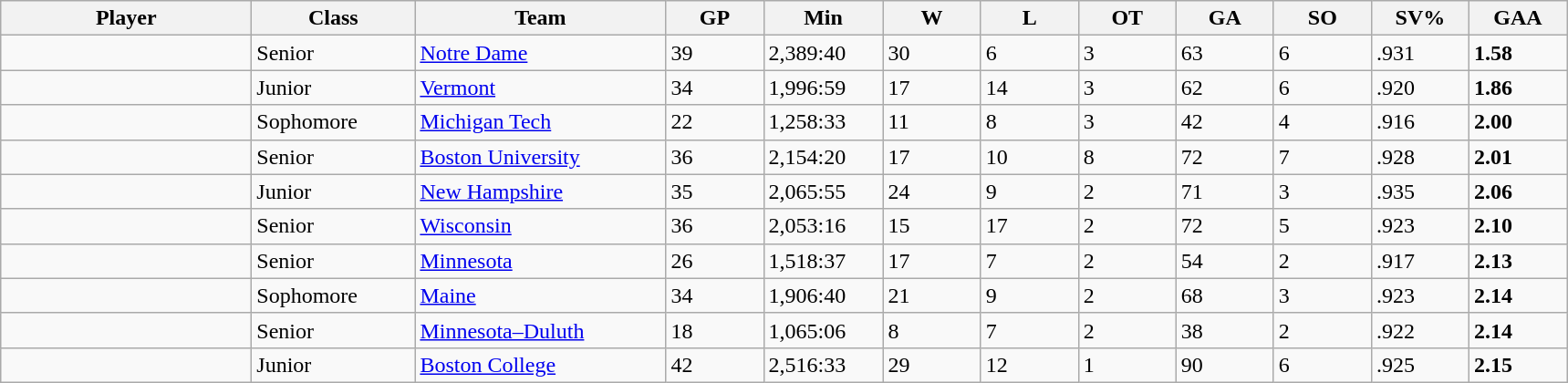<table class="wikitable sortable">
<tr>
<th style="width: 11em;">Player</th>
<th style="width: 7em;">Class</th>
<th style="width: 11em;">Team</th>
<th style="width: 4em;">GP</th>
<th style="width: 5em;">Min</th>
<th style="width: 4em;">W</th>
<th style="width: 4em;">L</th>
<th style="width: 4em;">OT</th>
<th style="width: 4em;">GA</th>
<th style="width: 4em;">SO</th>
<th style="width: 4em;">SV%</th>
<th style="width: 4em;">GAA</th>
</tr>
<tr>
<td></td>
<td>Senior</td>
<td><a href='#'>Notre Dame</a></td>
<td>39</td>
<td>2,389:40</td>
<td>30</td>
<td>6</td>
<td>3</td>
<td>63</td>
<td>6</td>
<td>.931</td>
<td><strong>1.58</strong></td>
</tr>
<tr>
<td></td>
<td>Junior</td>
<td><a href='#'>Vermont</a></td>
<td>34</td>
<td>1,996:59</td>
<td>17</td>
<td>14</td>
<td>3</td>
<td>62</td>
<td>6</td>
<td>.920</td>
<td><strong>1.86</strong></td>
</tr>
<tr>
<td></td>
<td>Sophomore</td>
<td><a href='#'>Michigan Tech</a></td>
<td>22</td>
<td>1,258:33</td>
<td>11</td>
<td>8</td>
<td>3</td>
<td>42</td>
<td>4</td>
<td>.916</td>
<td><strong>2.00</strong></td>
</tr>
<tr>
<td></td>
<td>Senior</td>
<td><a href='#'>Boston University</a></td>
<td>36</td>
<td>2,154:20</td>
<td>17</td>
<td>10</td>
<td>8</td>
<td>72</td>
<td>7</td>
<td>.928</td>
<td><strong>2.01</strong></td>
</tr>
<tr>
<td></td>
<td>Junior</td>
<td><a href='#'>New Hampshire</a></td>
<td>35</td>
<td>2,065:55</td>
<td>24</td>
<td>9</td>
<td>2</td>
<td>71</td>
<td>3</td>
<td>.935</td>
<td><strong>2.06</strong></td>
</tr>
<tr>
<td></td>
<td>Senior</td>
<td><a href='#'>Wisconsin</a></td>
<td>36</td>
<td>2,053:16</td>
<td>15</td>
<td>17</td>
<td>2</td>
<td>72</td>
<td>5</td>
<td>.923</td>
<td><strong>2.10</strong></td>
</tr>
<tr>
<td></td>
<td>Senior</td>
<td><a href='#'>Minnesota</a></td>
<td>26</td>
<td>1,518:37</td>
<td>17</td>
<td>7</td>
<td>2</td>
<td>54</td>
<td>2</td>
<td>.917</td>
<td><strong>2.13</strong></td>
</tr>
<tr>
<td></td>
<td>Sophomore</td>
<td><a href='#'>Maine</a></td>
<td>34</td>
<td>1,906:40</td>
<td>21</td>
<td>9</td>
<td>2</td>
<td>68</td>
<td>3</td>
<td>.923</td>
<td><strong>2.14</strong></td>
</tr>
<tr>
<td></td>
<td>Senior</td>
<td><a href='#'>Minnesota–Duluth</a></td>
<td>18</td>
<td>1,065:06</td>
<td>8</td>
<td>7</td>
<td>2</td>
<td>38</td>
<td>2</td>
<td>.922</td>
<td><strong>2.14</strong></td>
</tr>
<tr>
<td></td>
<td>Junior</td>
<td><a href='#'>Boston College</a></td>
<td>42</td>
<td>2,516:33</td>
<td>29</td>
<td>12</td>
<td>1</td>
<td>90</td>
<td>6</td>
<td>.925</td>
<td><strong>2.15</strong></td>
</tr>
</table>
